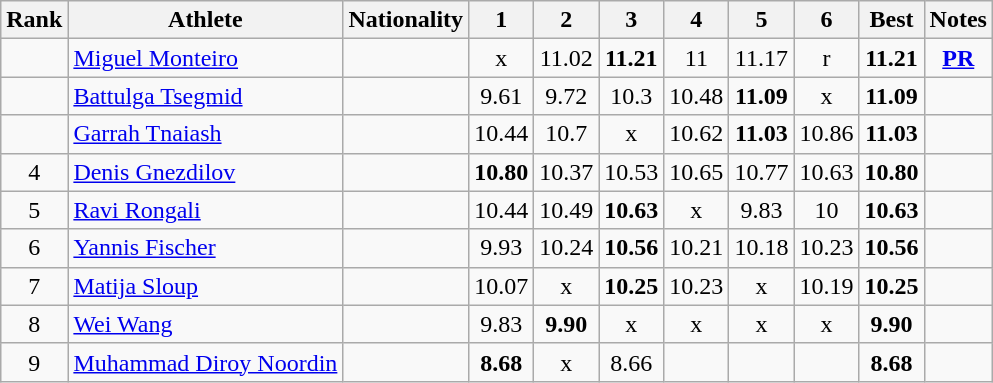<table class="wikitable sortable" style="text-align:center">
<tr>
<th>Rank</th>
<th>Athlete</th>
<th>Nationality</th>
<th>1</th>
<th>2</th>
<th>3</th>
<th>4</th>
<th>5</th>
<th>6</th>
<th>Best</th>
<th>Notes</th>
</tr>
<tr>
<td></td>
<td align=left><a href='#'>Miguel Monteiro</a></td>
<td align=left></td>
<td>x</td>
<td>11.02</td>
<td><strong>11.21</strong></td>
<td>11</td>
<td>11.17</td>
<td>r</td>
<td><strong>11.21</strong></td>
<td><strong><a href='#'>PR</a></strong></td>
</tr>
<tr>
<td></td>
<td align=left><a href='#'>Battulga Tsegmid</a></td>
<td align=left></td>
<td>9.61</td>
<td>9.72</td>
<td>10.3</td>
<td>10.48</td>
<td><strong>11.09</strong></td>
<td>x</td>
<td><strong>11.09</strong></td>
<td></td>
</tr>
<tr>
<td></td>
<td align=left><a href='#'>Garrah Tnaiash</a></td>
<td align=left></td>
<td>10.44</td>
<td>10.7</td>
<td>x</td>
<td>10.62</td>
<td><strong>11.03</strong></td>
<td>10.86</td>
<td><strong>11.03</strong></td>
<td></td>
</tr>
<tr>
<td>4</td>
<td align=left><a href='#'>Denis Gnezdilov</a></td>
<td align=left></td>
<td><strong>10.80</strong></td>
<td>10.37</td>
<td>10.53</td>
<td>10.65</td>
<td>10.77</td>
<td>10.63</td>
<td><strong>10.80</strong></td>
<td></td>
</tr>
<tr>
<td>5</td>
<td align=left><a href='#'>Ravi Rongali</a></td>
<td align=left></td>
<td>10.44</td>
<td>10.49</td>
<td><strong>10.63</strong></td>
<td>x</td>
<td>9.83</td>
<td>10</td>
<td><strong>10.63</strong></td>
<td></td>
</tr>
<tr>
<td>6</td>
<td align=left><a href='#'>Yannis Fischer</a></td>
<td align=left></td>
<td>9.93</td>
<td>10.24</td>
<td><strong>10.56</strong></td>
<td>10.21</td>
<td>10.18</td>
<td>10.23</td>
<td><strong>10.56</strong></td>
<td></td>
</tr>
<tr>
<td>7</td>
<td align=left><a href='#'>Matija Sloup</a></td>
<td align=left></td>
<td>10.07</td>
<td>x</td>
<td><strong>10.25</strong></td>
<td>10.23</td>
<td>x</td>
<td>10.19</td>
<td><strong>10.25</strong></td>
<td></td>
</tr>
<tr>
<td>8</td>
<td align=left><a href='#'>Wei Wang</a></td>
<td align="left"></td>
<td>9.83</td>
<td><strong>9.90</strong></td>
<td>x</td>
<td>x</td>
<td>x</td>
<td>x</td>
<td><strong>9.90</strong></td>
<td></td>
</tr>
<tr>
<td>9</td>
<td align=left><a href='#'>Muhammad Diroy Noordin</a></td>
<td align="left"></td>
<td><strong>8.68</strong></td>
<td>x</td>
<td>8.66</td>
<td></td>
<td></td>
<td></td>
<td><strong>8.68</strong></td>
<td></td>
</tr>
</table>
